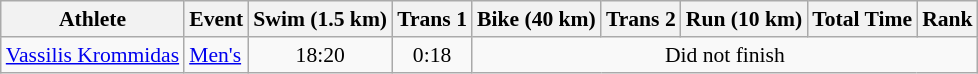<table class="wikitable" style="font-size:90%">
<tr>
<th>Athlete</th>
<th>Event</th>
<th>Swim (1.5 km)</th>
<th>Trans 1</th>
<th>Bike (40 km)</th>
<th>Trans 2</th>
<th>Run (10 km)</th>
<th>Total Time</th>
<th>Rank</th>
</tr>
<tr align=center>
<td align=left><a href='#'>Vassilis Krommidas</a></td>
<td align=left><a href='#'>Men's</a></td>
<td>18:20</td>
<td>0:18</td>
<td colspan=5>Did not finish</td>
</tr>
</table>
